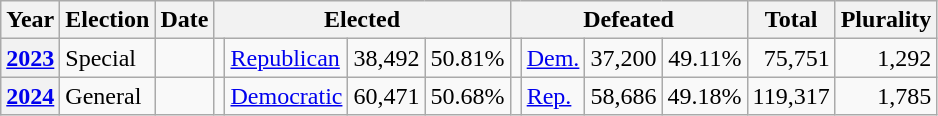<table class="wikitable">
<tr>
<th>Year</th>
<th>Election</th>
<th>Date</th>
<th colspan="4">Elected</th>
<th colspan="4">Defeated</th>
<th>Total</th>
<th>Plurality</th>
</tr>
<tr>
<th valign="top"><a href='#'>2023</a></th>
<td valign="top">Special</td>
<td valign="top"></td>
<td valign="top"></td>
<td valign="top" ><a href='#'>Republican</a></td>
<td align="right" valign="top">38,492</td>
<td align="right" valign="top">50.81%</td>
<td valign="top"></td>
<td valign="top" ><a href='#'>Dem.</a></td>
<td align="right" valign="top">37,200</td>
<td align="right" valign="top">49.11%</td>
<td align="right" valign="top">75,751</td>
<td align="right" valign="top">1,292</td>
</tr>
<tr>
<th valign="top"><a href='#'>2024</a></th>
<td valign="top">General</td>
<td valign="top"></td>
<td valign="top"></td>
<td valign="top" ><a href='#'>Democratic</a></td>
<td align="right" valign="top">60,471</td>
<td align="right" valign="top">50.68%</td>
<td valign="top"></td>
<td valign="top" ><a href='#'>Rep.</a></td>
<td align="right" valign="top">58,686</td>
<td align="right" valign="top">49.18%</td>
<td align="right" valign="top">119,317</td>
<td align="right" valign="top">1,785</td>
</tr>
</table>
